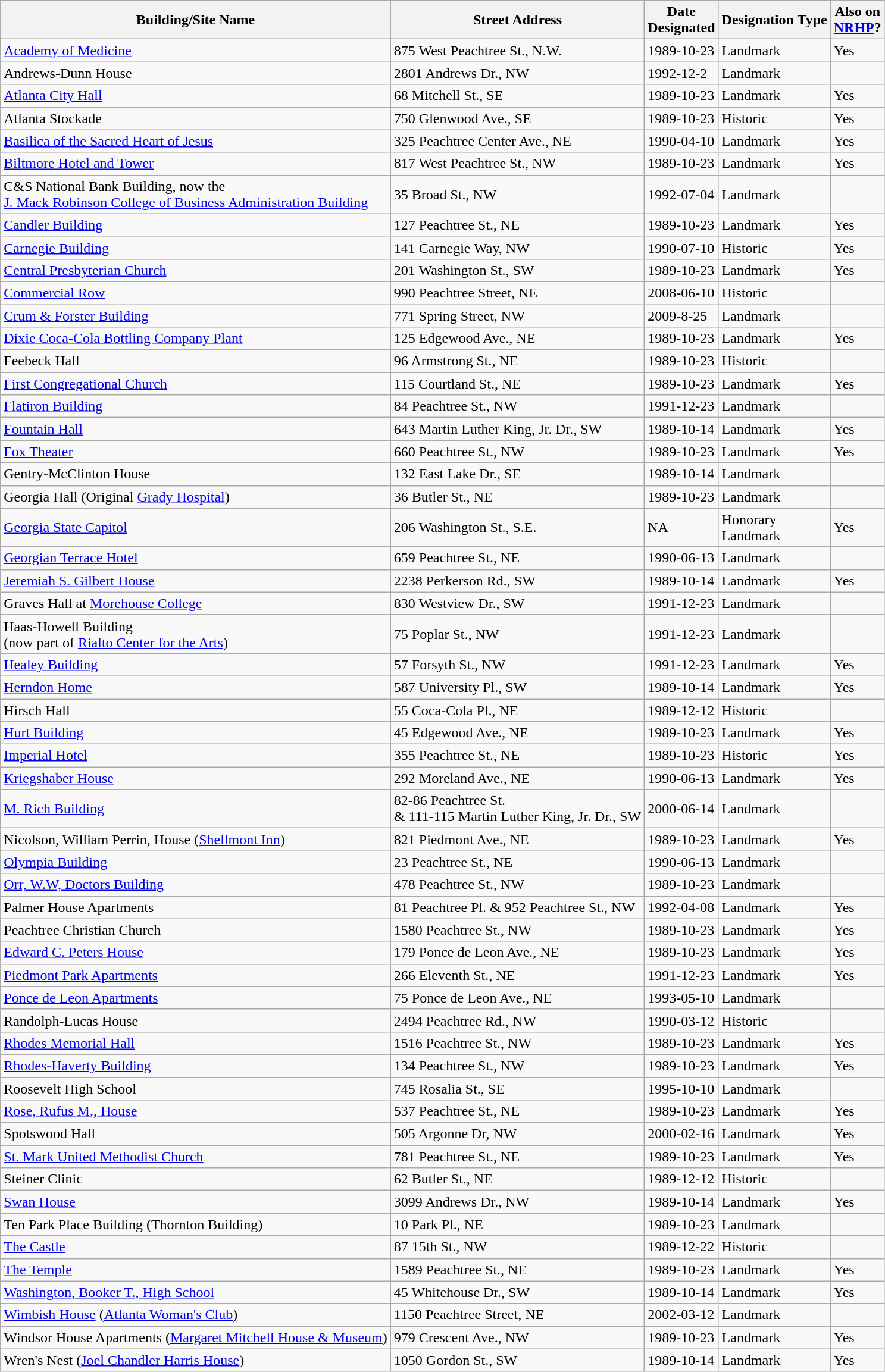<table class="wikitable sortable collapsible" border="1">
<tr>
</tr>
<tr>
<th scope="col">Building/Site Name</th>
<th scope="col">Street Address</th>
<th scope="col">Date<br>Designated</th>
<th scope="col">Designation Type</th>
<th scope="col">Also on<br><a href='#'>NRHP</a>?</th>
</tr>
<tr>
<td><a href='#'>Academy of Medicine</a></td>
<td>875 West Peachtree St., N.W.</td>
<td>1989-10-23</td>
<td>Landmark</td>
<td>Yes</td>
</tr>
<tr>
<td>Andrews-Dunn House</td>
<td>2801 Andrews Dr., NW</td>
<td>1992-12-2</td>
<td>Landmark</td>
<td></td>
</tr>
<tr>
<td><a href='#'>Atlanta City Hall</a></td>
<td>68 Mitchell St., SE</td>
<td>1989-10-23</td>
<td>Landmark</td>
<td>Yes</td>
</tr>
<tr>
<td>Atlanta Stockade</td>
<td>750 Glenwood Ave., SE</td>
<td>1989-10-23</td>
<td>Historic</td>
<td>Yes</td>
</tr>
<tr>
<td><a href='#'>Basilica of the Sacred Heart of Jesus</a></td>
<td>325 Peachtree Center Ave., NE</td>
<td>1990-04-10</td>
<td>Landmark</td>
<td>Yes</td>
</tr>
<tr>
<td><a href='#'>Biltmore Hotel and Tower</a></td>
<td>817 West Peachtree St., NW</td>
<td>1989-10-23</td>
<td>Landmark</td>
<td>Yes</td>
</tr>
<tr>
<td>C&S National Bank Building, now the<br><a href='#'>J. Mack Robinson College of Business Administration Building</a></td>
<td>35 Broad St., NW</td>
<td>1992-07-04</td>
<td>Landmark</td>
<td></td>
</tr>
<tr>
<td><a href='#'>Candler Building</a></td>
<td>127 Peachtree St., NE</td>
<td>1989-10-23</td>
<td>Landmark</td>
<td>Yes</td>
</tr>
<tr>
<td><a href='#'>Carnegie Building</a></td>
<td>141 Carnegie Way, NW</td>
<td>1990-07-10</td>
<td>Historic</td>
<td>Yes</td>
</tr>
<tr>
<td><a href='#'>Central Presbyterian Church</a></td>
<td>201 Washington St., SW</td>
<td>1989-10-23</td>
<td>Landmark</td>
<td>Yes</td>
</tr>
<tr>
<td><a href='#'>Commercial Row</a></td>
<td>990 Peachtree Street, NE</td>
<td>2008-06-10</td>
<td>Historic</td>
<td></td>
</tr>
<tr>
<td><a href='#'>Crum & Forster Building</a></td>
<td>771 Spring Street, NW</td>
<td>2009-8-25</td>
<td>Landmark</td>
<td></td>
</tr>
<tr>
<td><a href='#'>Dixie Coca-Cola Bottling Company Plant</a></td>
<td>125 Edgewood Ave., NE</td>
<td>1989-10-23</td>
<td>Landmark</td>
<td>Yes</td>
</tr>
<tr>
<td>Feebeck Hall</td>
<td>96 Armstrong St., NE</td>
<td>1989-10-23</td>
<td>Historic</td>
</tr>
<tr>
<td><a href='#'>First Congregational Church</a></td>
<td>115 Courtland St., NE</td>
<td>1989-10-23</td>
<td>Landmark</td>
<td>Yes</td>
</tr>
<tr>
<td><a href='#'>Flatiron Building</a></td>
<td>84 Peachtree St., NW</td>
<td>1991-12-23</td>
<td>Landmark</td>
<td></td>
</tr>
<tr>
<td><a href='#'>Fountain Hall</a></td>
<td>643 Martin Luther King, Jr. Dr., SW</td>
<td>1989-10-14</td>
<td>Landmark</td>
<td>Yes</td>
</tr>
<tr>
<td><a href='#'>Fox Theater</a></td>
<td>660 Peachtree St., NW</td>
<td>1989-10-23</td>
<td>Landmark</td>
<td>Yes</td>
</tr>
<tr>
<td>Gentry-McClinton House</td>
<td>132 East Lake Dr., SE</td>
<td>1989-10-14</td>
<td>Landmark</td>
<td></td>
</tr>
<tr>
<td>Georgia Hall (Original <a href='#'>Grady Hospital</a>)</td>
<td>36 Butler St., NE</td>
<td>1989-10-23</td>
<td>Landmark</td>
<td></td>
</tr>
<tr>
<td><a href='#'>Georgia State Capitol</a></td>
<td>206 Washington St., S.E.</td>
<td>NA</td>
<td>Honorary<br>Landmark</td>
<td>Yes</td>
</tr>
<tr>
<td><a href='#'>Georgian Terrace Hotel</a></td>
<td>659 Peachtree St., NE</td>
<td>1990-06-13</td>
<td>Landmark</td>
<td></td>
</tr>
<tr>
<td><a href='#'>Jeremiah S. Gilbert House</a></td>
<td>2238 Perkerson Rd., SW</td>
<td>1989-10-14</td>
<td>Landmark</td>
<td>Yes</td>
</tr>
<tr>
<td>Graves Hall at <a href='#'>Morehouse College</a></td>
<td>830 Westview Dr., SW</td>
<td>1991-12-23</td>
<td>Landmark</td>
<td></td>
</tr>
<tr>
<td>Haas-Howell Building<br>(now part of <a href='#'>Rialto Center for the Arts</a>)</td>
<td>75 Poplar St., NW</td>
<td>1991-12-23</td>
<td>Landmark</td>
<td></td>
</tr>
<tr>
<td><a href='#'>Healey Building</a></td>
<td>57 Forsyth St., NW</td>
<td>1991-12-23</td>
<td>Landmark</td>
<td>Yes</td>
</tr>
<tr>
<td><a href='#'>Herndon Home</a></td>
<td>587 University Pl., SW</td>
<td>1989-10-14</td>
<td>Landmark</td>
<td>Yes</td>
</tr>
<tr>
<td>Hirsch Hall</td>
<td>55 Coca-Cola Pl., NE</td>
<td>1989-12-12</td>
<td>Historic</td>
<td></td>
</tr>
<tr>
<td><a href='#'>Hurt Building</a></td>
<td>45 Edgewood Ave., NE</td>
<td>1989-10-23</td>
<td>Landmark</td>
<td>Yes</td>
</tr>
<tr>
<td><a href='#'>Imperial Hotel</a></td>
<td>355 Peachtree St., NE</td>
<td>1989-10-23</td>
<td>Historic</td>
<td>Yes</td>
</tr>
<tr>
<td><a href='#'>Kriegshaber House</a></td>
<td>292 Moreland Ave., NE</td>
<td>1990-06-13</td>
<td>Landmark</td>
<td>Yes</td>
</tr>
<tr>
<td><a href='#'>M. Rich Building</a></td>
<td>82-86 Peachtree St. <br>& 111-115 Martin Luther King, Jr. Dr., SW</td>
<td>2000-06-14</td>
<td>Landmark</td>
<td></td>
</tr>
<tr>
<td>Nicolson, William Perrin, House (<a href='#'>Shellmont Inn</a>)</td>
<td>821 Piedmont Ave., NE</td>
<td>1989-10-23</td>
<td>Landmark</td>
<td>Yes</td>
</tr>
<tr>
<td><a href='#'>Olympia Building</a></td>
<td>23 Peachtree St., NE</td>
<td>1990-06-13</td>
<td>Landmark</td>
<td></td>
</tr>
<tr>
<td><a href='#'>Orr, W.W, Doctors Building</a></td>
<td>478 Peachtree St., NW</td>
<td>1989-10-23</td>
<td>Landmark</td>
<td></td>
</tr>
<tr>
<td>Palmer House Apartments</td>
<td>81 Peachtree Pl. & 952 Peachtree St., NW</td>
<td>1992-04-08</td>
<td>Landmark</td>
<td>Yes</td>
</tr>
<tr>
<td>Peachtree Christian Church</td>
<td>1580 Peachtree St., NW</td>
<td>1989-10-23</td>
<td>Landmark</td>
<td>Yes</td>
</tr>
<tr>
<td><a href='#'>Edward C. Peters House</a></td>
<td>179 Ponce de Leon Ave., NE</td>
<td>1989-10-23</td>
<td>Landmark</td>
<td>Yes</td>
</tr>
<tr>
<td><a href='#'>Piedmont Park Apartments</a></td>
<td>266 Eleventh St., NE</td>
<td>1991-12-23</td>
<td>Landmark</td>
<td>Yes</td>
</tr>
<tr>
<td><a href='#'>Ponce de Leon Apartments</a></td>
<td>75 Ponce de Leon Ave., NE</td>
<td>1993-05-10</td>
<td>Landmark</td>
<td></td>
</tr>
<tr>
<td>Randolph-Lucas House</td>
<td>2494 Peachtree Rd., NW</td>
<td>1990-03-12</td>
<td>Historic</td>
<td></td>
</tr>
<tr>
<td><a href='#'>Rhodes Memorial Hall</a></td>
<td>1516 Peachtree St., NW</td>
<td>1989-10-23</td>
<td>Landmark</td>
<td>Yes</td>
</tr>
<tr>
<td><a href='#'>Rhodes-Haverty Building</a></td>
<td>134 Peachtree St., NW</td>
<td>1989-10-23</td>
<td>Landmark</td>
<td>Yes</td>
</tr>
<tr>
<td>Roosevelt High School</td>
<td>745 Rosalia St., SE</td>
<td>1995-10-10</td>
<td>Landmark</td>
<td></td>
</tr>
<tr>
<td><a href='#'>Rose, Rufus M., House</a></td>
<td>537 Peachtree St., NE</td>
<td>1989-10-23</td>
<td>Landmark</td>
<td>Yes</td>
</tr>
<tr>
<td>Spotswood Hall</td>
<td>505 Argonne Dr, NW</td>
<td>2000-02-16</td>
<td>Landmark</td>
<td>Yes</td>
</tr>
<tr>
<td><a href='#'>St. Mark United Methodist Church</a></td>
<td>781 Peachtree St., NE</td>
<td>1989-10-23</td>
<td>Landmark</td>
<td>Yes</td>
</tr>
<tr>
<td>Steiner Clinic</td>
<td>62 Butler St., NE</td>
<td>1989-12-12</td>
<td>Historic</td>
<td></td>
</tr>
<tr>
<td><a href='#'>Swan House</a></td>
<td>3099 Andrews Dr., NW</td>
<td>1989-10-14</td>
<td>Landmark</td>
<td>Yes</td>
</tr>
<tr>
<td>Ten Park Place Building (Thornton Building)</td>
<td>10 Park Pl., NE</td>
<td>1989-10-23</td>
<td>Landmark</td>
<td></td>
</tr>
<tr>
<td><a href='#'>The Castle</a></td>
<td>87 15th St., NW</td>
<td>1989-12-22</td>
<td>Historic</td>
<td></td>
</tr>
<tr>
<td><a href='#'>The Temple</a></td>
<td>1589 Peachtree St., NE</td>
<td>1989-10-23</td>
<td>Landmark</td>
<td>Yes</td>
</tr>
<tr>
<td><a href='#'>Washington, Booker T., High School</a></td>
<td>45 Whitehouse Dr., SW</td>
<td>1989-10-14</td>
<td>Landmark</td>
<td>Yes</td>
</tr>
<tr>
<td><a href='#'>Wimbish House</a> (<a href='#'>Atlanta Woman's Club</a>)</td>
<td>1150 Peachtree Street, NE</td>
<td>2002-03-12</td>
<td>Landmark</td>
<td></td>
</tr>
<tr>
<td>Windsor House Apartments (<a href='#'>Margaret Mitchell House & Museum</a>)</td>
<td>979 Crescent Ave., NW</td>
<td>1989-10-23</td>
<td>Landmark</td>
<td>Yes</td>
</tr>
<tr>
<td>Wren's Nest (<a href='#'>Joel Chandler Harris House</a>)</td>
<td>1050 Gordon St., SW</td>
<td>1989-10-14</td>
<td>Landmark</td>
<td>Yes</td>
</tr>
</table>
